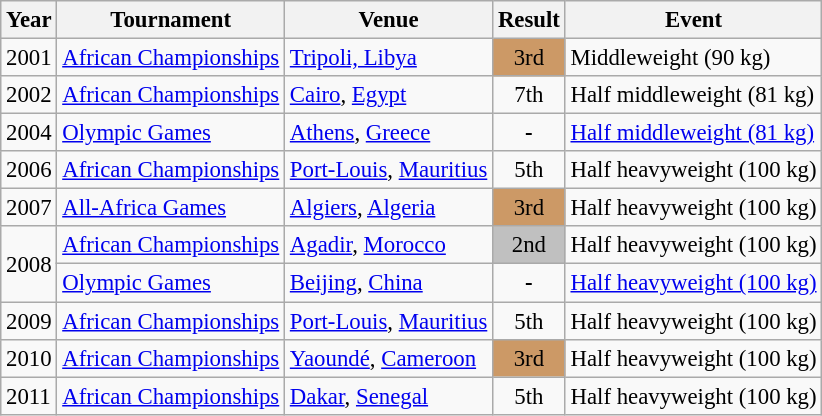<table class="wikitable" style="font-size:95%;">
<tr>
<th>Year</th>
<th>Tournament</th>
<th>Venue</th>
<th>Result</th>
<th>Event</th>
</tr>
<tr>
<td>2001</td>
<td><a href='#'>African Championships</a></td>
<td> <a href='#'>Tripoli, Libya</a></td>
<td bgcolor="cc9966" align="center">3rd</td>
<td>Middleweight (90 kg)</td>
</tr>
<tr>
<td>2002</td>
<td><a href='#'>African Championships</a></td>
<td> <a href='#'>Cairo</a>, <a href='#'>Egypt</a></td>
<td align="center">7th</td>
<td>Half middleweight (81 kg)</td>
</tr>
<tr>
<td>2004</td>
<td><a href='#'>Olympic Games</a></td>
<td> <a href='#'>Athens</a>, <a href='#'>Greece</a></td>
<td align="center"><strong>-</strong></td>
<td><a href='#'>Half middleweight (81 kg)</a></td>
</tr>
<tr>
<td>2006</td>
<td><a href='#'>African Championships</a></td>
<td> <a href='#'>Port-Louis</a>, <a href='#'>Mauritius</a></td>
<td align="center">5th</td>
<td>Half heavyweight (100 kg)</td>
</tr>
<tr>
<td>2007</td>
<td><a href='#'>All-Africa Games</a></td>
<td> <a href='#'>Algiers</a>, <a href='#'>Algeria</a></td>
<td bgcolor="cc9966" align="center">3rd</td>
<td>Half heavyweight (100 kg)</td>
</tr>
<tr>
<td rowspan=2>2008</td>
<td><a href='#'>African Championships</a></td>
<td> <a href='#'>Agadir</a>, <a href='#'>Morocco</a></td>
<td bgcolor="silver" align="center">2nd</td>
<td>Half heavyweight (100 kg)</td>
</tr>
<tr>
<td><a href='#'>Olympic Games</a></td>
<td> <a href='#'>Beijing</a>, <a href='#'>China</a></td>
<td align="center"><strong>-</strong></td>
<td><a href='#'>Half heavyweight (100 kg)</a></td>
</tr>
<tr>
<td>2009</td>
<td><a href='#'>African Championships</a></td>
<td> <a href='#'>Port-Louis</a>, <a href='#'>Mauritius</a></td>
<td align="center">5th</td>
<td>Half heavyweight (100 kg)</td>
</tr>
<tr>
<td>2010</td>
<td><a href='#'>African Championships</a></td>
<td> <a href='#'>Yaoundé</a>, <a href='#'>Cameroon</a></td>
<td bgcolor="cc9966" align="center">3rd</td>
<td>Half heavyweight (100 kg)</td>
</tr>
<tr>
<td>2011</td>
<td><a href='#'>African Championships</a></td>
<td> <a href='#'>Dakar</a>, <a href='#'>Senegal</a></td>
<td align="center">5th</td>
<td>Half heavyweight (100 kg)</td>
</tr>
</table>
